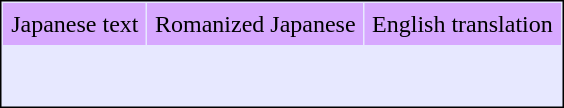<table align=center cellpadding="5" cellspacing="1" style="border:1px solid black; background-color:#e7e8ff;">
<tr align=center bgcolor=#d7a8ff>
<td>Japanese text</td>
<td>Romanized Japanese</td>
<td>English translation</td>
</tr>
<tr valign=top>
<td><br></td>
<td><br></td>
<td><br></td>
</tr>
<tr>
<td colspan=2></td>
</tr>
</table>
